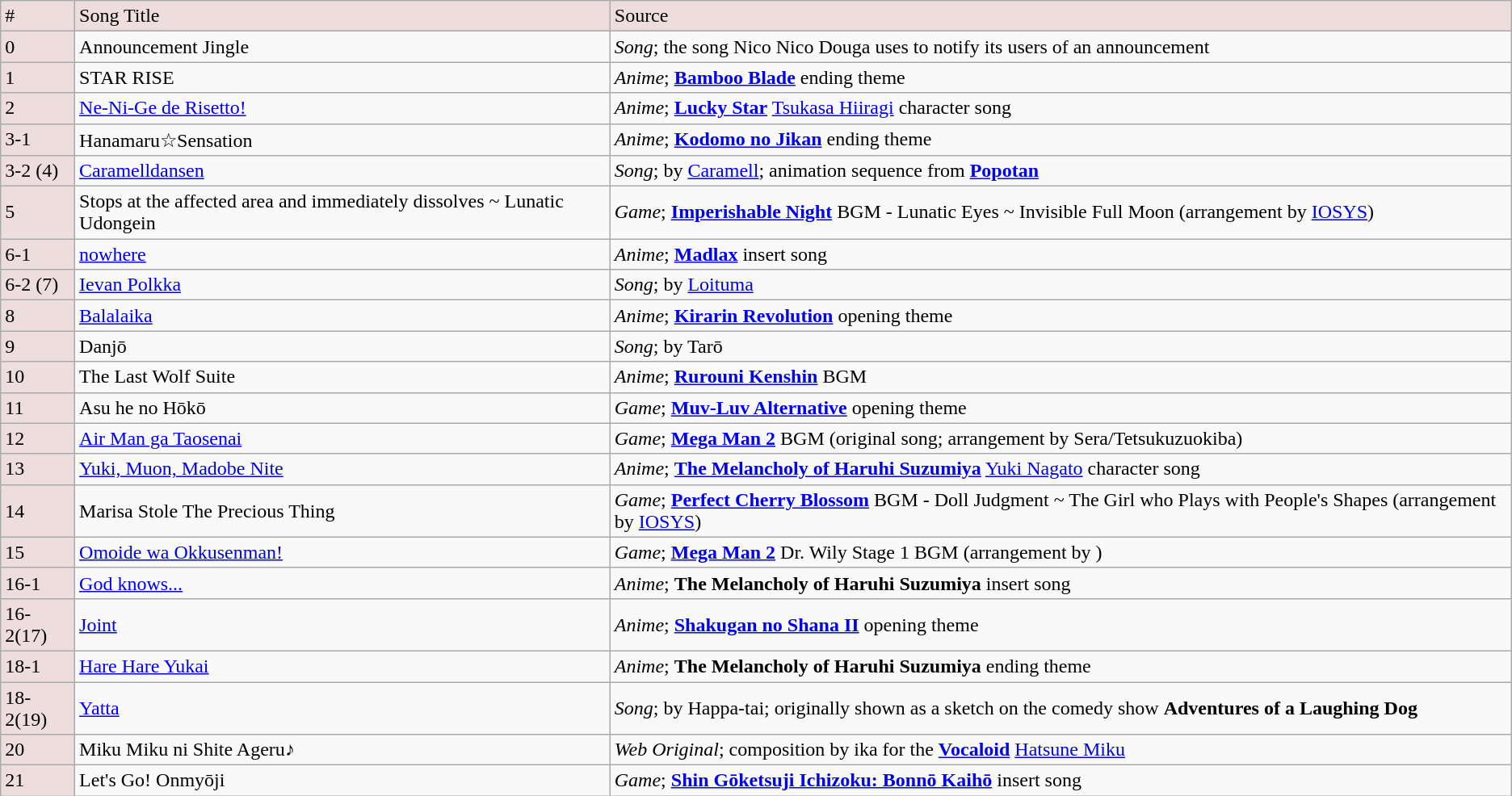<table class="wikitable">
<tr style="background-color:#edd">
<td>#</td>
<td>Song Title</td>
<td>Source</td>
</tr>
<tr>
<td style="background-color:#edd">0</td>
<td>Announcement Jingle</td>
<td><em>Song</em>; the song Nico Nico Douga uses to notify its users of an announcement</td>
</tr>
<tr>
<td style="background-color:#edd">1</td>
<td>STAR RISE</td>
<td><em>Anime</em>; <strong><a href='#'>Bamboo Blade</a></strong> ending theme</td>
</tr>
<tr>
<td style="background-color:#edd">2</td>
<td><a href='#'>Ne-Ni-Ge de Risetto!</a></td>
<td><em>Anime</em>; <strong><a href='#'>Lucky Star</a></strong> <a href='#'>Tsukasa Hiiragi</a> character song</td>
</tr>
<tr>
<td style="background-color:#edd">3-1</td>
<td>Hanamaru☆Sensation</td>
<td><em>Anime</em>; <strong><a href='#'>Kodomo no Jikan</a></strong> ending theme</td>
</tr>
<tr>
<td style="background-color:#edd">3-2 (4)</td>
<td><a href='#'>Caramelldansen</a></td>
<td><em>Song</em>; by <a href='#'>Caramell</a>; animation sequence from <strong><a href='#'>Popotan</a></strong></td>
</tr>
<tr>
<td style="background-color:#edd">5</td>
<td>Stops at the affected area and immediately dissolves ~ Lunatic Udongein</td>
<td><em>Game</em>; <strong><a href='#'>Imperishable Night</a></strong> BGM - Lunatic Eyes ~ Invisible Full Moon (arrangement by <a href='#'>IOSYS</a>)</td>
</tr>
<tr>
<td style="background-color:#edd">6-1</td>
<td><a href='#'>nowhere</a></td>
<td><em>Anime</em>; <strong><a href='#'>Madlax</a></strong> insert song</td>
</tr>
<tr>
<td style="background-color:#edd">6-2 (7)</td>
<td><a href='#'>Ievan Polkka</a></td>
<td><em>Song</em>; by <a href='#'>Loituma</a></td>
</tr>
<tr>
<td style="background-color:#edd">8</td>
<td><a href='#'>Balalaika</a></td>
<td><em>Anime</em>; <strong><a href='#'>Kirarin Revolution</a></strong> opening theme</td>
</tr>
<tr>
<td style="background-color:#edd">9</td>
<td>Danjō</td>
<td><em>Song</em>; by Tarō</td>
</tr>
<tr>
<td style="background-color:#edd">10</td>
<td>The Last Wolf Suite</td>
<td><em>Anime</em>; <strong><a href='#'>Rurouni Kenshin</a></strong> BGM</td>
</tr>
<tr>
<td style="background-color:#edd">11</td>
<td>Asu he no Hōkō</td>
<td><em>Game</em>; <strong><a href='#'>Muv-Luv Alternative</a></strong> opening theme</td>
</tr>
<tr>
<td style="background-color:#edd">12</td>
<td><a href='#'>Air Man ga Taosenai</a></td>
<td><em>Game</em>; <strong><a href='#'>Mega Man 2</a></strong> BGM (original song; arrangement by Sera/Tetsukuzuokiba)</td>
</tr>
<tr>
<td style="background-color:#edd">13</td>
<td><a href='#'>Yuki, Muon, Madobe Nite</a></td>
<td><em>Anime</em>; <strong><a href='#'>The Melancholy of Haruhi Suzumiya</a></strong> <a href='#'>Yuki Nagato</a> character song</td>
</tr>
<tr>
<td style="background-color:#edd">14</td>
<td>Marisa Stole The Precious Thing</td>
<td><em>Game</em>; <strong><a href='#'>Perfect Cherry Blossom</a></strong> BGM - Doll Judgment ~ The Girl who Plays with People's Shapes (arrangement by <a href='#'>IOSYS</a>)</td>
</tr>
<tr>
<td style="background-color:#edd">15</td>
<td><a href='#'>Omoide wa Okkusenman!</a></td>
<td><em>Game</em>; <strong><a href='#'>Mega Man 2</a></strong> Dr. Wily Stage 1 BGM (arrangement by )</td>
</tr>
<tr>
<td style="background-color:#edd">16-1</td>
<td><a href='#'>God knows...</a></td>
<td><em>Anime</em>; <strong>The Melancholy of Haruhi Suzumiya</strong> insert song</td>
</tr>
<tr>
<td style="background-color:#edd">16-2(17)</td>
<td><a href='#'>Joint</a></td>
<td><em>Anime</em>; <strong><a href='#'>Shakugan no Shana II</a></strong> opening theme</td>
</tr>
<tr>
<td style="background-color:#edd">18-1</td>
<td><a href='#'>Hare Hare Yukai</a></td>
<td><em>Anime</em>; <strong>The Melancholy of Haruhi Suzumiya</strong> ending theme</td>
</tr>
<tr>
<td style="background-color:#edd">18-2(19)</td>
<td><a href='#'>Yatta</a></td>
<td><em>Song</em>; by Happa-tai; originally shown as a sketch on the comedy show <strong>Adventures of a Laughing Dog</strong></td>
</tr>
<tr>
<td style="background-color:#edd">20</td>
<td>Miku Miku ni Shite Ageru♪</td>
<td><em>Web Original</em>; composition by ika for the <strong><a href='#'>Vocaloid</a></strong> <a href='#'>Hatsune Miku</a></td>
</tr>
<tr>
<td style="background-color:#edd">21</td>
<td>Let's Go! Onmyōji</td>
<td><em>Game</em>; <strong><a href='#'>Shin Gōketsuji Ichizoku: Bonnō Kaihō</a></strong> insert song</td>
</tr>
</table>
